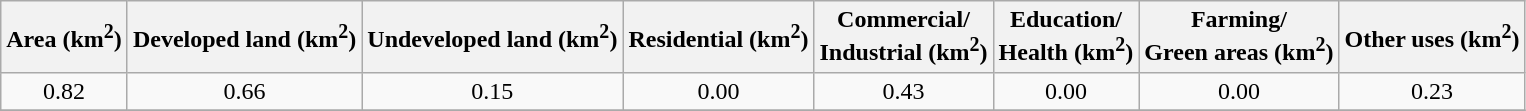<table class="wikitable" style="text-align: center;">
<tr>
<th>Area (km<sup>2</sup>)</th>
<th>Developed land (km<sup>2</sup>)</th>
<th>Undeveloped land (km<sup>2</sup>)</th>
<th>Residential (km<sup>2</sup>)</th>
<th>Commercial/<br> Industrial (km<sup>2</sup>)</th>
<th>Education/<br> Health (km<sup>2</sup>)</th>
<th>Farming/<br> Green areas (km<sup>2</sup>)</th>
<th>Other uses (km<sup>2</sup>)</th>
</tr>
<tr>
<td>0.82</td>
<td>0.66</td>
<td>0.15</td>
<td>0.00</td>
<td>0.43</td>
<td>0.00</td>
<td>0.00</td>
<td>0.23</td>
</tr>
<tr>
</tr>
</table>
